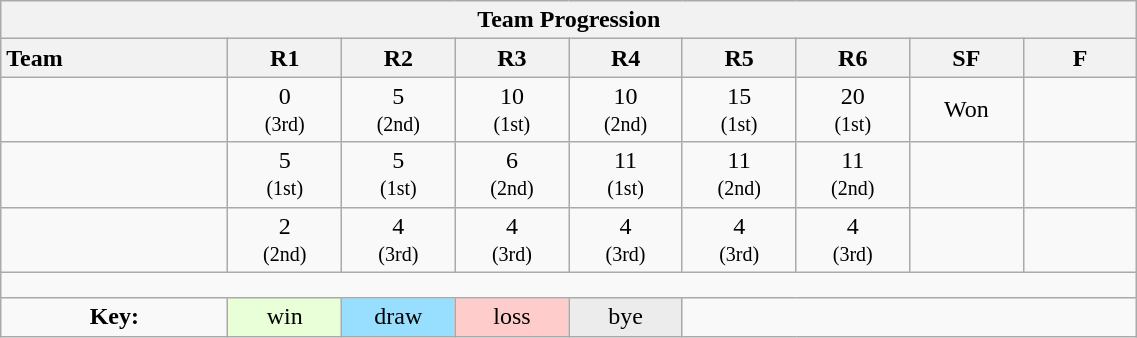<table class="wikitable collapsible" style="text-align:center; font-size:100%; width:60%;">
<tr>
<th colspan="100%" cellpadding="0" cellspacing="0">Team Progression</th>
</tr>
<tr>
<th style="text-align:left; width:20%;">Team</th>
<th style="width:10%;">R1</th>
<th style="width:10%;">R2</th>
<th style="width:10%;">R3</th>
<th style="width:10%;">R4</th>
<th style="width:10%;">R5</th>
<th style="width:10%;">R6</th>
<th style="width:10%;">SF</th>
<th style="width:10%;">F</th>
</tr>
<tr>
<td style="text-align:left;"></td>
<td>0 <br> <small>(3rd)</small></td>
<td>5 <br> <small>(2nd)</small></td>
<td>10 <br> <small>(1st)</small></td>
<td>10 <br> <small>(2nd)</small></td>
<td>15 <br> <small>(1st)</small></td>
<td>20 <br> <small>(1st)</small></td>
<td>Won</td>
<td></td>
</tr>
<tr>
<td style="text-align:left;"></td>
<td>5 <br> <small>(1st)</small></td>
<td>5 <br> <small>(1st)</small></td>
<td>6 <br> <small>(2nd)</small></td>
<td>11 <br> <small>(1st)</small></td>
<td>11 <br> <small>(2nd)</small></td>
<td>11 <br> <small>(2nd)</small></td>
<td> </td>
<td> </td>
</tr>
<tr>
<td style="text-align:left;"></td>
<td>2 <br> <small>(2nd)</small></td>
<td>4 <br> <small>(3rd)</small></td>
<td>4 <br> <small>(3rd)</small></td>
<td>4 <br> <small>(3rd)</small></td>
<td>4 <br> <small>(3rd)</small></td>
<td>4 <br> <small>(3rd)</small></td>
<td> </td>
<td> </td>
</tr>
<tr>
<td colspan="100%" style="text-align:center; height: 10px;"></td>
</tr>
<tr>
<td><strong>Key:</strong></td>
<td style="background:#E8FFD8;">win</td>
<td style="background:#97DEFF;">draw</td>
<td style="background:#FFCCCC;">loss</td>
<td style="background:#ECECEC;">bye</td>
<td colspan="100%"></td>
</tr>
</table>
